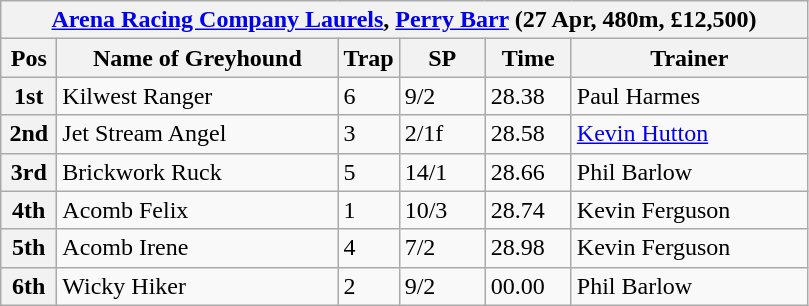<table class="wikitable">
<tr>
<th colspan="6"><a href='#'>Arena Racing Company Laurels</a>, <a href='#'>Perry Barr</a> (27 Apr, 480m, £12,500)</th>
</tr>
<tr>
<th width=30>Pos</th>
<th width=180>Name of Greyhound</th>
<th width=30>Trap</th>
<th width=50>SP</th>
<th width=50>Time</th>
<th width=150>Trainer</th>
</tr>
<tr>
<th>1st</th>
<td>Kilwest Ranger</td>
<td>6</td>
<td>9/2</td>
<td>28.38</td>
<td>Paul Harmes</td>
</tr>
<tr>
<th>2nd</th>
<td>Jet Stream Angel</td>
<td>3</td>
<td>2/1f</td>
<td>28.58</td>
<td><a href='#'>Kevin Hutton</a></td>
</tr>
<tr>
<th>3rd</th>
<td>Brickwork Ruck</td>
<td>5</td>
<td>14/1</td>
<td>28.66</td>
<td>Phil Barlow</td>
</tr>
<tr>
<th>4th</th>
<td>Acomb Felix</td>
<td>1</td>
<td>10/3</td>
<td>28.74</td>
<td>Kevin Ferguson</td>
</tr>
<tr>
<th>5th</th>
<td>Acomb Irene</td>
<td>4</td>
<td>7/2</td>
<td>28.98</td>
<td>Kevin Ferguson</td>
</tr>
<tr>
<th>6th</th>
<td>Wicky Hiker</td>
<td>2</td>
<td>9/2</td>
<td>00.00</td>
<td>Phil Barlow</td>
</tr>
</table>
